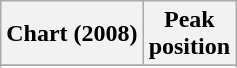<table class="wikitable sortable plainrowheaders" style="text-align:center;">
<tr>
<th scope="col">Chart (2008)</th>
<th scope="col">Peak<br>position</th>
</tr>
<tr>
</tr>
<tr>
</tr>
<tr>
</tr>
</table>
